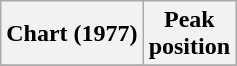<table class="wikitable plainrowheaders">
<tr>
<th>Chart (1977)</th>
<th>Peak<br>position</th>
</tr>
<tr>
</tr>
</table>
